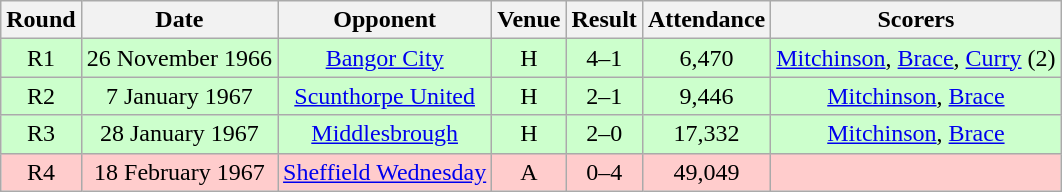<table class="wikitable" style="font-size:100%; text-align:center">
<tr>
<th>Round</th>
<th>Date</th>
<th>Opponent</th>
<th>Venue</th>
<th>Result</th>
<th>Attendance</th>
<th>Scorers</th>
</tr>
<tr style="background-color: #CCFFCC;">
<td>R1</td>
<td>26 November 1966</td>
<td><a href='#'>Bangor City</a></td>
<td>H</td>
<td>4–1</td>
<td>6,470</td>
<td><a href='#'>Mitchinson</a>, <a href='#'>Brace</a>, <a href='#'>Curry</a> (2)</td>
</tr>
<tr style="background-color: #CCFFCC;">
<td>R2</td>
<td>7 January 1967</td>
<td><a href='#'>Scunthorpe United</a></td>
<td>H</td>
<td>2–1</td>
<td>9,446</td>
<td><a href='#'>Mitchinson</a>, <a href='#'>Brace</a></td>
</tr>
<tr style="background-color: #CCFFCC;">
<td>R3</td>
<td>28 January 1967</td>
<td><a href='#'>Middlesbrough</a></td>
<td>H</td>
<td>2–0</td>
<td>17,332</td>
<td><a href='#'>Mitchinson</a>, <a href='#'>Brace</a></td>
</tr>
<tr style="background-color: #FFCCCC;">
<td>R4</td>
<td>18 February 1967</td>
<td><a href='#'>Sheffield Wednesday</a></td>
<td>A</td>
<td>0–4</td>
<td>49,049</td>
<td></td>
</tr>
</table>
